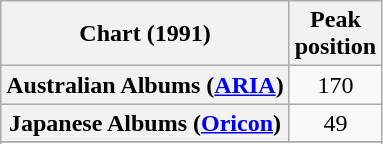<table class="wikitable sortable plainrowheaders" style="text-align:center">
<tr>
<th scope="col">Chart (1991)</th>
<th scope="col">Peak<br>position</th>
</tr>
<tr>
<th scope="row">Australian Albums (<a href='#'>ARIA</a>)</th>
<td align="center">170</td>
</tr>
<tr>
<th scope="row">Japanese Albums (<a href='#'>Oricon</a>)</th>
<td align="center">49</td>
</tr>
<tr>
</tr>
<tr>
</tr>
</table>
